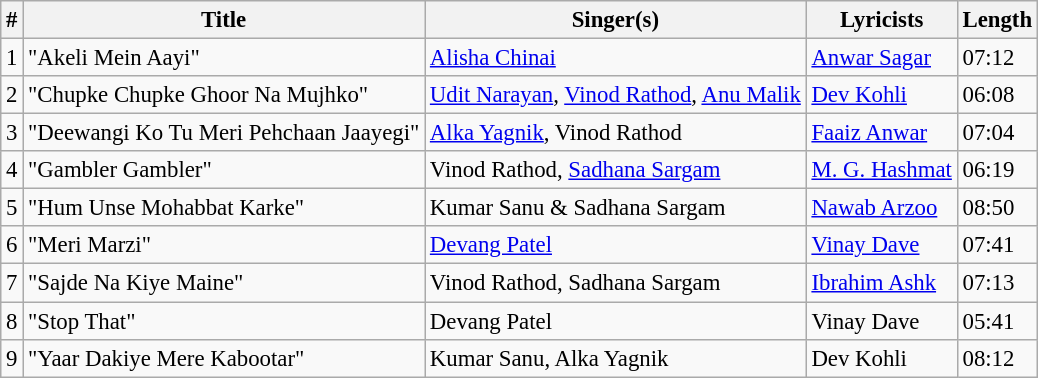<table class="wikitable" style="font-size:95%;">
<tr>
<th>#</th>
<th>Title</th>
<th>Singer(s)</th>
<th>Lyricists</th>
<th>Length</th>
</tr>
<tr>
<td>1</td>
<td>"Akeli Mein Aayi"</td>
<td><a href='#'>Alisha Chinai</a></td>
<td><a href='#'>Anwar Sagar</a></td>
<td>07:12</td>
</tr>
<tr>
<td>2</td>
<td>"Chupke Chupke Ghoor Na Mujhko"</td>
<td><a href='#'>Udit Narayan</a>, <a href='#'>Vinod Rathod</a>, <a href='#'>Anu Malik</a></td>
<td><a href='#'>Dev Kohli</a></td>
<td>06:08</td>
</tr>
<tr>
<td>3</td>
<td>"Deewangi Ko Tu Meri Pehchaan Jaayegi"</td>
<td><a href='#'>Alka Yagnik</a>, Vinod Rathod</td>
<td><a href='#'>Faaiz Anwar</a></td>
<td>07:04</td>
</tr>
<tr>
<td>4</td>
<td>"Gambler Gambler"</td>
<td>Vinod Rathod, <a href='#'>Sadhana Sargam</a></td>
<td><a href='#'>M. G. Hashmat</a></td>
<td>06:19</td>
</tr>
<tr>
<td>5</td>
<td>"Hum Unse Mohabbat Karke"</td>
<td>Kumar Sanu & Sadhana Sargam</td>
<td><a href='#'>Nawab Arzoo</a></td>
<td>08:50</td>
</tr>
<tr>
<td>6</td>
<td>"Meri Marzi"</td>
<td><a href='#'>Devang Patel</a></td>
<td><a href='#'>Vinay Dave</a></td>
<td>07:41</td>
</tr>
<tr>
<td>7</td>
<td>"Sajde Na Kiye Maine"</td>
<td>Vinod Rathod, Sadhana Sargam</td>
<td><a href='#'>Ibrahim Ashk</a></td>
<td>07:13</td>
</tr>
<tr>
<td>8</td>
<td>"Stop That"</td>
<td>Devang Patel</td>
<td>Vinay Dave</td>
<td>05:41</td>
</tr>
<tr>
<td>9</td>
<td>"Yaar Dakiye Mere Kabootar"</td>
<td>Kumar Sanu, Alka Yagnik</td>
<td>Dev Kohli</td>
<td>08:12</td>
</tr>
</table>
